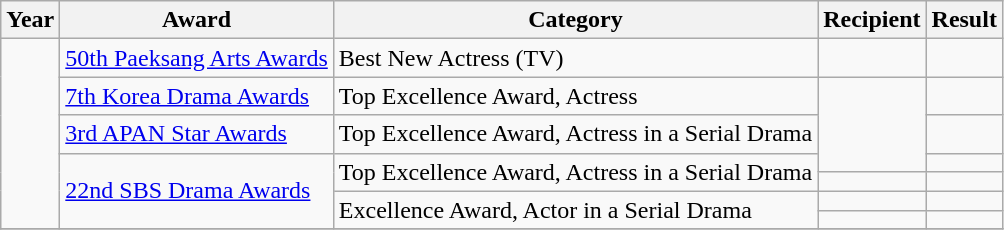<table class="wikitable">
<tr>
<th>Year</th>
<th>Award</th>
<th>Category</th>
<th>Recipient</th>
<th>Result</th>
</tr>
<tr>
<td rowspan="7"></td>
<td><a href='#'>50th Paeksang Arts Awards</a></td>
<td>Best New Actress (TV)</td>
<td></td>
<td></td>
</tr>
<tr>
<td><a href='#'>7th Korea Drama Awards</a></td>
<td>Top Excellence Award, Actress</td>
<td rowspan="3"></td>
<td></td>
</tr>
<tr>
<td><a href='#'>3rd APAN Star Awards</a></td>
<td>Top Excellence Award, Actress in a Serial Drama</td>
<td></td>
</tr>
<tr>
<td rowspan="4"><a href='#'>22nd SBS Drama Awards</a></td>
<td rowspan="2">Top Excellence Award, Actress in a Serial Drama</td>
<td></td>
</tr>
<tr>
<td></td>
<td></td>
</tr>
<tr>
<td rowspan="2">Excellence Award, Actor in a Serial Drama</td>
<td></td>
<td></td>
</tr>
<tr>
<td></td>
<td></td>
</tr>
<tr>
</tr>
</table>
